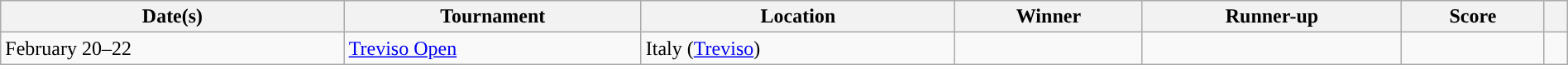<table class="sortable wikitable" width="100%" cellpadding="5" style="margin: 1em auto 1em auto">
<tr>
<th scope="col">Date(s)</th>
<th scope="col">Tournament</th>
<th scope="col">Location</th>
<th scope="col" class="unsortable">Winner</th>
<th scope="col" class="unsortable">Runner-up</th>
<th scope="col" class="unsortable">Score</th>
<th scope="col" class="unsortable"></th>
</tr>
<tr>
<td scope="row">February 20–22</td>
<td><a href='#'>Treviso Open</a></td>
<td>Italy (<a href='#'>Treviso</a>)</td>
<td></td>
<td></td>
<td></td>
<td style="text-align:center;"></td>
</tr>
</table>
